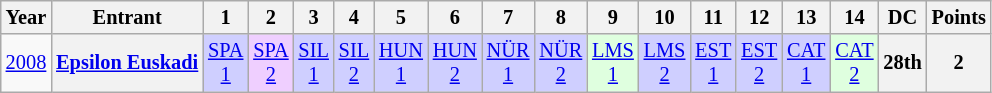<table class="wikitable" style="text-align:center; font-size:85%">
<tr>
<th>Year</th>
<th>Entrant</th>
<th>1</th>
<th>2</th>
<th>3</th>
<th>4</th>
<th>5</th>
<th>6</th>
<th>7</th>
<th>8</th>
<th>9</th>
<th>10</th>
<th>11</th>
<th>12</th>
<th>13</th>
<th>14</th>
<th>DC</th>
<th>Points</th>
</tr>
<tr>
<td><a href='#'>2008</a></td>
<th nowrap><a href='#'>Epsilon Euskadi</a></th>
<td style="background:#cfcfff;"><a href='#'>SPA<br>1</a><br></td>
<td style="background:#efcfff;"><a href='#'>SPA<br>2</a><br></td>
<td style="background:#cfcfff;"><a href='#'>SIL<br>1</a><br></td>
<td style="background:#cfcfff;"><a href='#'>SIL<br>2</a><br></td>
<td style="background:#cfcfff;"><a href='#'>HUN<br>1</a><br></td>
<td style="background:#cfcfff;"><a href='#'>HUN<br>2</a><br></td>
<td style="background:#cfcfff;"><a href='#'>NÜR<br>1</a><br></td>
<td style="background:#cfcfff;"><a href='#'>NÜR<br>2</a><br></td>
<td style="background:#dfffdf;"><a href='#'>LMS<br>1</a><br></td>
<td style="background:#cfcfff;"><a href='#'>LMS<br>2</a><br></td>
<td style="background:#cfcfff;"><a href='#'>EST<br>1</a><br></td>
<td style="background:#cfcfff;"><a href='#'>EST<br>2</a><br></td>
<td style="background:#cfcfff;"><a href='#'>CAT<br>1</a><br></td>
<td style="background:#dfffdf;"><a href='#'>CAT<br>2</a><br></td>
<th>28th</th>
<th>2</th>
</tr>
</table>
